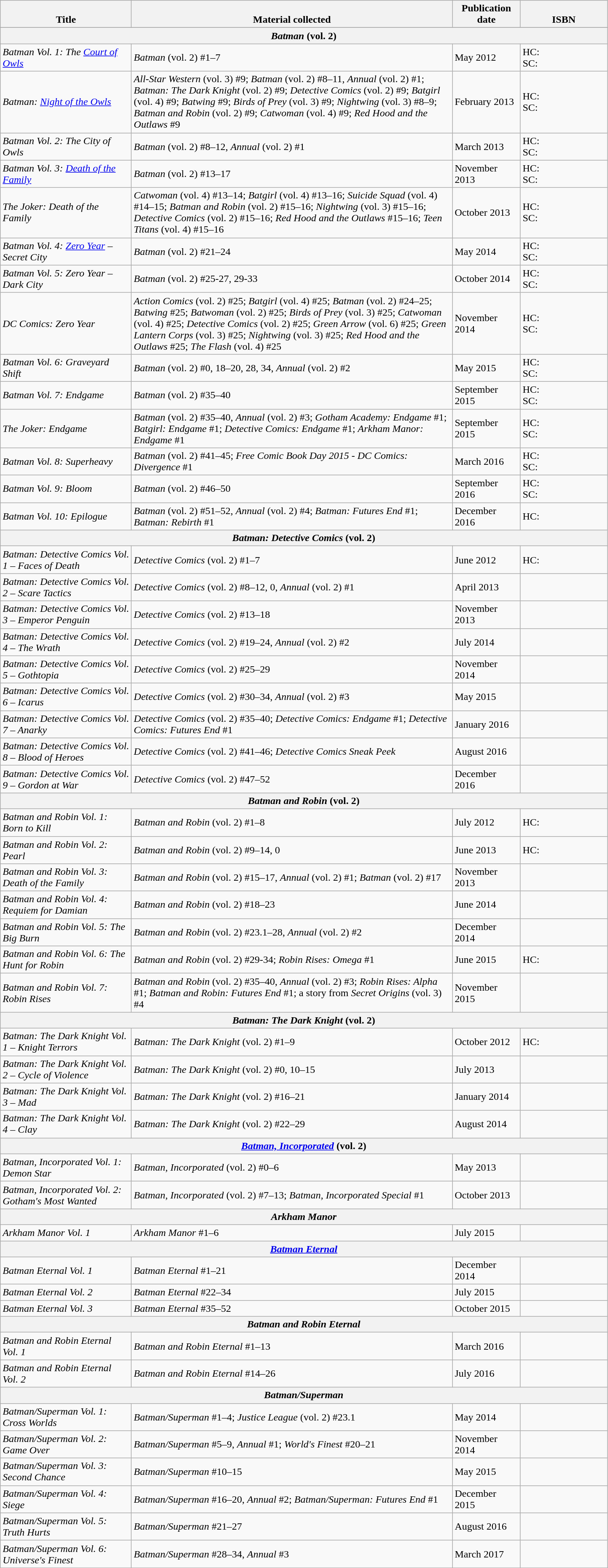<table class="wikitable collapsible">
<tr>
<th style="vertical-align:bottom; width:200px;">Title</th>
<th style="vertical-align:bottom; width:500px;" class="unsortable">Material collected</th>
<th style="vertical-align:bottom; width:100px;">Publication date</th>
<th style="vertical-align:bottom; width:130px;">ISBN</th>
</tr>
<tr style="vertical-align:top;">
</tr>
<tr>
<th colspan="4"><em>Batman</em> (vol. 2)</th>
</tr>
<tr>
<td><em>Batman Vol. 1: The <a href='#'>Court of Owls</a></em></td>
<td><em>Batman</em> (vol. 2) #1–7</td>
<td>May 2012</td>
<td>HC: <br>SC: </td>
</tr>
<tr>
<td><em>Batman: <a href='#'>Night of the Owls</a></em></td>
<td><em>All-Star Western</em> (vol. 3) #9; <em>Batman</em> (vol. 2) #8–11, <em>Annual</em> (vol. 2) #1; <em>Batman: The Dark Knight</em> (vol. 2) #9; <em>Detective Comics</em> (vol. 2) #9; <em>Batgirl</em> (vol. 4) #9; <em>Batwing</em> #9; <em>Birds of Prey</em> (vol. 3) #9; <em>Nightwing</em> (vol. 3) #8–9; <em>Batman and Robin</em> (vol. 2) #9; <em>Catwoman</em> (vol. 4) #9; <em>Red Hood and the Outlaws</em> #9</td>
<td>February 2013</td>
<td>HC: <br>SC: </td>
</tr>
<tr>
<td><em>Batman Vol. 2: The City of Owls</em></td>
<td><em>Batman</em> (vol. 2) #8–12, <em>Annual</em> (vol. 2) #1</td>
<td>March 2013</td>
<td>HC: <br>SC: </td>
</tr>
<tr>
<td><em>Batman Vol. 3: <a href='#'>Death of the Family</a></em></td>
<td><em>Batman</em> (vol. 2) #13–17</td>
<td>November 2013</td>
<td>HC: <br>SC: </td>
</tr>
<tr>
<td><em>The Joker: Death of the Family</em></td>
<td><em>Catwoman</em> (vol. 4) #13–14; <em>Batgirl</em> (vol. 4) #13–16; <em>Suicide Squad</em> (vol. 4) #14–15; <em>Batman and Robin</em> (vol. 2) #15–16; <em>Nightwing</em> (vol. 3) #15–16; <em>Detective Comics</em> (vol. 2) #15–16; <em>Red Hood and the Outlaws</em> #15–16; <em>Teen Titans</em> (vol. 4) #15–16</td>
<td>October 2013</td>
<td>HC: <br>SC: </td>
</tr>
<tr>
<td><em>Batman Vol. 4: <a href='#'>Zero Year</a> – Secret City</em></td>
<td><em>Batman</em> (vol. 2) #21–24</td>
<td>May 2014</td>
<td>HC: <br>SC: </td>
</tr>
<tr>
<td><em>Batman Vol. 5: Zero Year – Dark City</em></td>
<td><em>Batman</em> (vol. 2) #25-27, 29-33</td>
<td>October 2014</td>
<td>HC: <br>SC: </td>
</tr>
<tr>
<td><em>DC Comics: Zero Year</em></td>
<td><em>Action Comics</em> (vol. 2) #25; <em>Batgirl</em> (vol. 4) #25; <em>Batman</em> (vol. 2) #24–25; <em>Batwing</em> #25; <em>Batwoman</em> (vol. 2) #25; <em>Birds of Prey</em> (vol. 3) #25; <em>Catwoman</em> (vol. 4) #25; <em>Detective Comics</em> (vol. 2) #25; <em>Green Arrow</em> (vol. 6) #25; <em>Green Lantern Corps</em> (vol. 3) #25; <em>Nightwing</em> (vol. 3) #25; <em>Red Hood and the Outlaws</em> #25; <em>The Flash</em> (vol. 4) #25</td>
<td>November 2014</td>
<td>HC: <br>SC: </td>
</tr>
<tr>
<td><em>Batman Vol. 6: Graveyard Shift</em></td>
<td><em>Batman</em> (vol. 2) #0, 18–20, 28, 34, <em>Annual</em> (vol. 2) #2</td>
<td>May 2015</td>
<td>HC: <br>SC: </td>
</tr>
<tr>
<td><em>Batman Vol. 7: Endgame</em></td>
<td><em>Batman</em> (vol. 2) #35–40</td>
<td>September 2015</td>
<td>HC: <br>SC: </td>
</tr>
<tr>
<td><em>The Joker: Endgame</em></td>
<td><em>Batman</em> (vol. 2) #35–40, <em>Annual</em> (vol. 2) #3; <em>Gotham Academy: Endgame</em> #1; <em>Batgirl: Endgame</em> #1; <em>Detective Comics: Endgame</em> #1; <em>Arkham Manor: Endgame</em> #1</td>
<td>September 2015</td>
<td>HC: <br>SC: </td>
</tr>
<tr>
<td><em>Batman Vol. 8: Superheavy</em></td>
<td><em>Batman</em> (vol. 2) #41–45; <em>Free Comic Book Day 2015 - DC Comics: Divergence</em> #1</td>
<td>March 2016</td>
<td>HC: <br>SC: </td>
</tr>
<tr>
<td><em>Batman Vol. 9: Bloom</em></td>
<td><em>Batman</em> (vol. 2) #46–50</td>
<td>September 2016</td>
<td>HC: <br>SC: </td>
</tr>
<tr>
<td><em>Batman Vol. 10: Epilogue</em></td>
<td><em>Batman</em> (vol. 2) #51–52, <em>Annual</em> (vol. 2) #4; <em>Batman: Futures End</em> #1; <em>Batman: Rebirth</em> #1</td>
<td>December 2016</td>
<td>HC: </td>
</tr>
<tr>
<th colspan="4"><em>Batman: Detective Comics</em> (vol. 2)</th>
</tr>
<tr>
<td><em>Batman: Detective Comics Vol. 1 – Faces of Death</em></td>
<td><em>Detective Comics</em> (vol. 2) #1–7</td>
<td>June 2012</td>
<td>HC: </td>
</tr>
<tr>
<td><em>Batman: Detective Comics Vol. 2 – Scare Tactics</em></td>
<td><em>Detective Comics</em> (vol. 2) #8–12, 0, <em>Annual</em> (vol. 2) #1</td>
<td>April 2013</td>
<td></td>
</tr>
<tr>
<td><em>Batman: Detective Comics Vol. 3 – Emperor Penguin</em></td>
<td><em>Detective Comics</em> (vol. 2) #13–18</td>
<td>November 2013</td>
<td></td>
</tr>
<tr>
<td><em>Batman: Detective Comics Vol. 4 – The Wrath</em></td>
<td><em>Detective Comics</em> (vol. 2) #19–24, <em>Annual</em> (vol. 2) #2</td>
<td>July 2014</td>
<td></td>
</tr>
<tr>
<td><em>Batman: Detective Comics Vol. 5 – Gothtopia</em></td>
<td><em>Detective Comics</em> (vol. 2) #25–29</td>
<td>November 2014</td>
<td></td>
</tr>
<tr>
<td><em>Batman: Detective Comics Vol. 6 – Icarus</em></td>
<td><em>Detective Comics</em> (vol. 2) #30–34, <em>Annual</em> (vol. 2) #3</td>
<td>May 2015</td>
<td></td>
</tr>
<tr>
<td><em>Batman: Detective Comics Vol. 7 – Anarky</em></td>
<td><em>Detective Comics</em> (vol. 2) #35–40; <em>Detective Comics: Endgame</em> #1; <em>Detective Comics: Futures End</em> #1</td>
<td>January 2016</td>
<td></td>
</tr>
<tr>
<td><em>Batman: Detective Comics Vol. 8 – Blood of Heroes</em></td>
<td><em>Detective Comics</em> (vol. 2) #41–46; <em>Detective Comics Sneak Peek</em></td>
<td>August 2016</td>
<td></td>
</tr>
<tr>
<td><em>Batman: Detective Comics Vol. 9 – Gordon at War</em></td>
<td><em>Detective Comics</em> (vol. 2) #47–52</td>
<td>December 2016</td>
<td></td>
</tr>
<tr>
<th colspan="4"><em>Batman and Robin</em> (vol. 2)</th>
</tr>
<tr>
<td><em>Batman and Robin Vol. 1: Born to Kill</em></td>
<td><em>Batman and Robin</em> (vol. 2) #1–8</td>
<td>July 2012</td>
<td>HC: </td>
</tr>
<tr>
<td><em>Batman and Robin Vol. 2: Pearl</em></td>
<td><em>Batman and Robin</em> (vol. 2) #9–14, 0</td>
<td>June 2013</td>
<td>HC: </td>
</tr>
<tr>
<td><em>Batman and Robin Vol. 3: Death of the Family</em></td>
<td><em>Batman and Robin</em> (vol. 2) #15–17, <em>Annual</em> (vol. 2) #1; <em>Batman</em> (vol. 2) #17</td>
<td>November 2013</td>
<td></td>
</tr>
<tr>
<td><em>Batman and Robin Vol. 4: Requiem for Damian</em></td>
<td><em>Batman and Robin</em> (vol. 2) #18–23</td>
<td>June 2014</td>
<td></td>
</tr>
<tr>
<td><em>Batman and Robin Vol. 5: The Big Burn</em></td>
<td><em>Batman and Robin</em> (vol. 2) #23.1–28, <em>Annual</em> (vol. 2) #2</td>
<td>December 2014</td>
<td></td>
</tr>
<tr>
<td><em>Batman and Robin Vol. 6: The Hunt for Robin</em></td>
<td><em>Batman and Robin</em> (vol. 2) #29-34; <em>Robin Rises: Omega</em> #1</td>
<td>June 2015</td>
<td>HC: </td>
</tr>
<tr>
<td><em>Batman and Robin Vol. 7: Robin Rises</em></td>
<td><em>Batman and Robin</em> (vol. 2) #35–40, <em>Annual</em> (vol. 2) #3; <em>Robin Rises: Alpha</em> #1; <em>Batman and Robin: Futures End</em> #1; a story from <em>Secret Origins</em> (vol. 3) #4</td>
<td>November 2015</td>
<td></td>
</tr>
<tr>
<th colspan="4"><em>Batman: The Dark Knight</em> (vol. 2)</th>
</tr>
<tr>
<td><em>Batman: The Dark Knight Vol. 1 – Knight Terrors</em></td>
<td><em>Batman: The Dark Knight</em> (vol. 2) #1–9</td>
<td>October 2012</td>
<td>HC: </td>
</tr>
<tr>
<td><em>Batman: The Dark Knight Vol. 2 – Cycle of Violence</em></td>
<td><em>Batman: The Dark Knight</em> (vol. 2) #0, 10–15</td>
<td>July 2013</td>
<td></td>
</tr>
<tr>
<td><em>Batman: The Dark Knight Vol. 3 – Mad</em></td>
<td><em>Batman: The Dark Knight</em> (vol. 2) #16–21</td>
<td>January 2014</td>
<td></td>
</tr>
<tr>
<td><em>Batman: The Dark Knight Vol. 4 – Clay</em></td>
<td><em>Batman: The Dark Knight</em> (vol. 2) #22–29</td>
<td>August 2014</td>
<td></td>
</tr>
<tr>
<th colspan="4"><em><a href='#'>Batman, Incorporated</a></em> (vol. 2)</th>
</tr>
<tr>
<td><em>Batman, Incorporated Vol. 1: Demon Star</em></td>
<td><em>Batman, Incorporated</em> (vol. 2) #0–6</td>
<td>May 2013</td>
<td></td>
</tr>
<tr>
<td><em>Batman, Incorporated Vol. 2: Gotham's Most Wanted</em></td>
<td><em>Batman, Incorporated</em> (vol. 2) #7–13; <em>Batman, Incorporated Special</em> #1</td>
<td>October 2013</td>
<td></td>
</tr>
<tr>
<th colspan="4"><em>Arkham Manor</em></th>
</tr>
<tr>
<td><em>Arkham Manor Vol. 1</em></td>
<td><em>Arkham Manor</em> #1–6</td>
<td>July 2015</td>
<td></td>
</tr>
<tr>
<th colspan="4"><em><a href='#'>Batman Eternal</a></em></th>
</tr>
<tr>
<td><em>Batman Eternal Vol. 1</em></td>
<td><em>Batman Eternal</em> #1–21</td>
<td>December 2014</td>
<td></td>
</tr>
<tr>
<td><em>Batman Eternal Vol. 2</em></td>
<td><em>Batman Eternal</em> #22–34</td>
<td>July 2015</td>
<td></td>
</tr>
<tr>
<td><em>Batman Eternal Vol. 3</em></td>
<td><em>Batman Eternal</em> #35–52</td>
<td>October 2015</td>
<td></td>
</tr>
<tr>
<th colspan="4"><em>Batman and Robin Eternal</em></th>
</tr>
<tr>
<td><em>Batman and Robin Eternal Vol. 1</em></td>
<td><em>Batman and Robin Eternal</em> #1–13</td>
<td>March 2016</td>
<td></td>
</tr>
<tr>
<td><em>Batman and Robin Eternal Vol. 2</em></td>
<td><em>Batman and Robin Eternal</em> #14–26</td>
<td>July 2016</td>
<td></td>
</tr>
<tr>
<th colspan="4"><em>Batman/Superman</em></th>
</tr>
<tr>
<td><em>Batman/Superman Vol. 1: Cross Worlds</em></td>
<td><em>Batman/Superman</em> #1–4; <em>Justice League</em> (vol. 2) #23.1</td>
<td>May 2014</td>
<td></td>
</tr>
<tr>
<td><em>Batman/Superman Vol. 2: Game Over</em></td>
<td><em>Batman/Superman</em> #5–9, <em>Annual</em> #1; <em>World's Finest</em> #20–21</td>
<td>November 2014</td>
<td></td>
</tr>
<tr>
<td><em>Batman/Superman Vol. 3: Second Chance</em></td>
<td><em>Batman/Superman</em> #10–15</td>
<td>May 2015</td>
<td></td>
</tr>
<tr>
<td><em>Batman/Superman Vol. 4: Siege</em></td>
<td><em>Batman/Superman</em> #16–20, <em>Annual</em> #2; <em>Batman/Superman: Futures End</em> #1</td>
<td>December 2015</td>
<td></td>
</tr>
<tr>
<td><em>Batman/Superman Vol. 5: Truth Hurts</em></td>
<td><em>Batman/Superman</em> #21–27</td>
<td>August 2016</td>
<td></td>
</tr>
<tr>
<td><em>Batman/Superman Vol. 6: Universe's Finest</em></td>
<td><em>Batman/Superman</em> #28–34, <em>Annual</em> #3</td>
<td>March 2017</td>
<td></td>
</tr>
<tr>
</tr>
</table>
